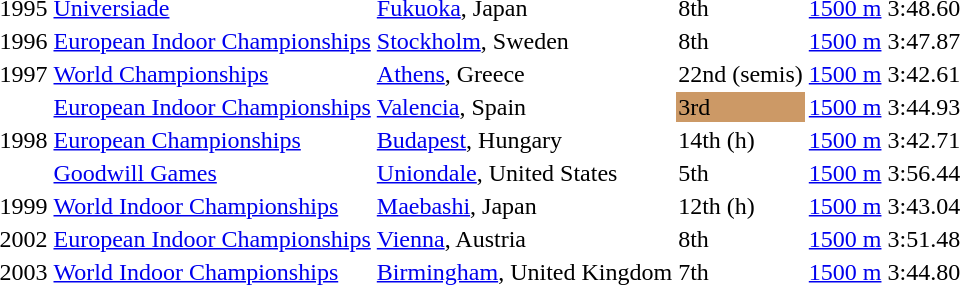<table>
<tr>
<td>1995</td>
<td><a href='#'>Universiade</a></td>
<td><a href='#'>Fukuoka</a>, Japan</td>
<td>8th</td>
<td><a href='#'>1500 m</a></td>
<td>3:48.60</td>
</tr>
<tr>
<td>1996</td>
<td><a href='#'>European Indoor Championships</a></td>
<td><a href='#'>Stockholm</a>, Sweden</td>
<td>8th</td>
<td><a href='#'>1500 m</a></td>
<td>3:47.87</td>
</tr>
<tr>
<td>1997</td>
<td><a href='#'>World Championships</a></td>
<td><a href='#'>Athens</a>, Greece</td>
<td>22nd (semis)</td>
<td><a href='#'>1500 m</a></td>
<td>3:42.61</td>
</tr>
<tr>
<td rowspan=3>1998</td>
<td><a href='#'>European Indoor Championships</a></td>
<td><a href='#'>Valencia</a>, Spain</td>
<td bgcolor=cc9966>3rd</td>
<td><a href='#'>1500 m</a></td>
<td>3:44.93</td>
</tr>
<tr>
<td><a href='#'>European Championships</a></td>
<td><a href='#'>Budapest</a>, Hungary</td>
<td>14th (h)</td>
<td><a href='#'>1500 m</a></td>
<td>3:42.71</td>
</tr>
<tr>
<td><a href='#'>Goodwill Games</a></td>
<td><a href='#'>Uniondale</a>, United States</td>
<td>5th</td>
<td><a href='#'>1500 m</a></td>
<td>3:56.44</td>
</tr>
<tr>
<td>1999</td>
<td><a href='#'>World Indoor Championships</a></td>
<td><a href='#'>Maebashi</a>, Japan</td>
<td>12th (h)</td>
<td><a href='#'>1500 m</a></td>
<td>3:43.04</td>
</tr>
<tr>
<td>2002</td>
<td><a href='#'>European Indoor Championships</a></td>
<td><a href='#'>Vienna</a>, Austria</td>
<td>8th</td>
<td><a href='#'>1500 m</a></td>
<td>3:51.48</td>
</tr>
<tr>
<td>2003</td>
<td><a href='#'>World Indoor Championships</a></td>
<td><a href='#'>Birmingham</a>, United Kingdom</td>
<td>7th</td>
<td><a href='#'>1500 m</a></td>
<td>3:44.80</td>
</tr>
</table>
